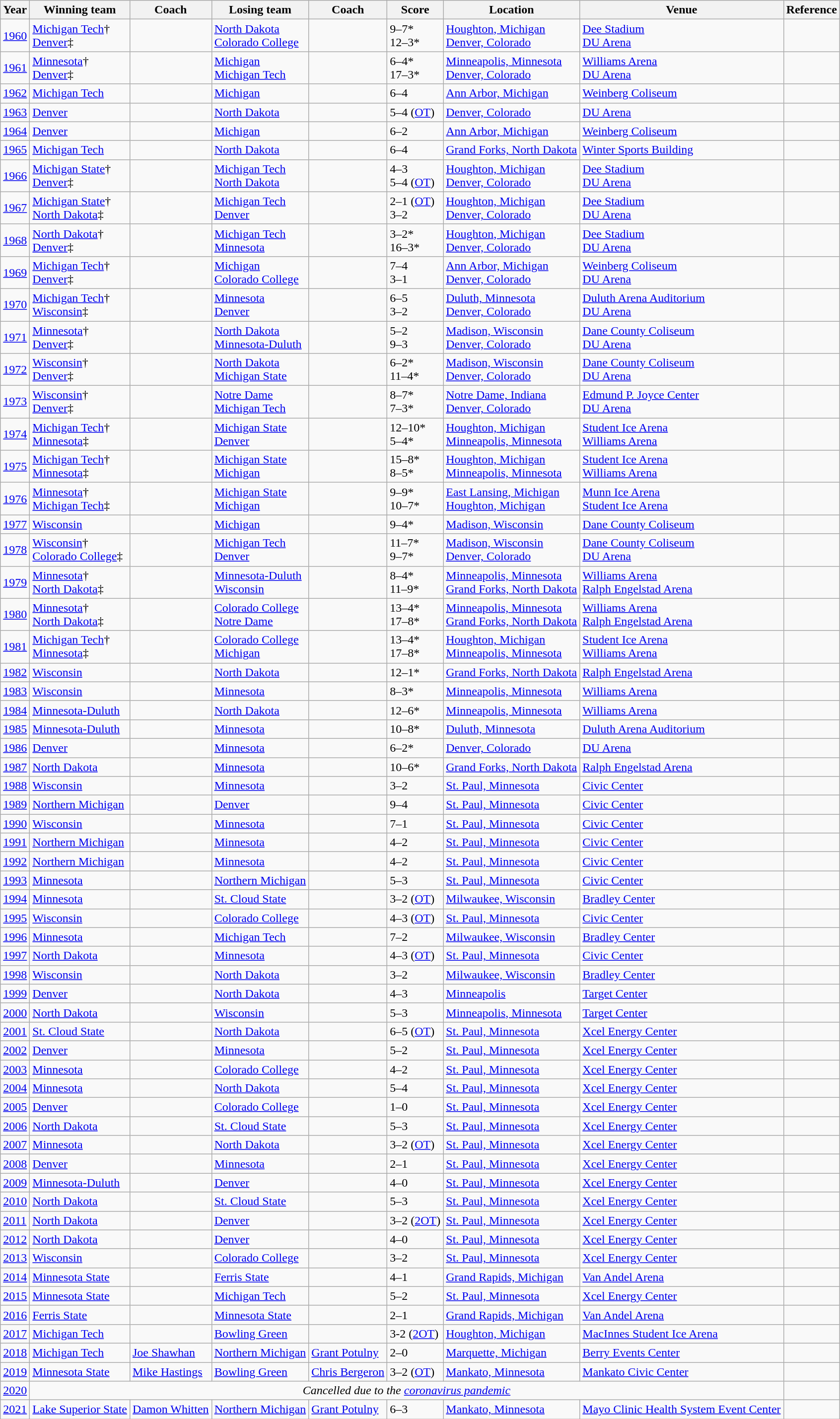<table class="wikitable sortable">
<tr>
<th>Year</th>
<th>Winning team</th>
<th>Coach</th>
<th>Losing team</th>
<th>Coach</th>
<th>Score</th>
<th>Location</th>
<th>Venue</th>
<th class=unsortable>Reference</th>
</tr>
<tr>
<td><a href='#'>1960</a></td>
<td><a href='#'>Michigan Tech</a>†<br><a href='#'>Denver</a>‡</td>
<td><br></td>
<td><a href='#'>North Dakota</a><br><a href='#'>Colorado College</a></td>
<td><br></td>
<td>9–7*<br>12–3*</td>
<td><a href='#'>Houghton, Michigan</a><br><a href='#'>Denver, Colorado</a></td>
<td><a href='#'>Dee Stadium</a><br><a href='#'>DU Arena</a></td>
<td align=center></td>
</tr>
<tr>
<td><a href='#'>1961</a></td>
<td><a href='#'>Minnesota</a>†<br><a href='#'>Denver</a>‡</td>
<td><br></td>
<td><a href='#'>Michigan</a><br><a href='#'>Michigan Tech</a></td>
<td><br></td>
<td>6–4*<br>17–3*</td>
<td><a href='#'>Minneapolis, Minnesota</a><br><a href='#'>Denver, Colorado</a></td>
<td><a href='#'>Williams Arena</a><br><a href='#'>DU Arena</a></td>
<td align=center></td>
</tr>
<tr>
<td><a href='#'>1962</a></td>
<td><a href='#'>Michigan Tech</a></td>
<td></td>
<td><a href='#'>Michigan</a></td>
<td></td>
<td>6–4</td>
<td><a href='#'>Ann Arbor, Michigan</a></td>
<td><a href='#'>Weinberg Coliseum</a></td>
<td align=center></td>
</tr>
<tr>
<td><a href='#'>1963</a></td>
<td><a href='#'>Denver</a></td>
<td></td>
<td><a href='#'>North Dakota</a></td>
<td></td>
<td>5–4 (<a href='#'>OT</a>)</td>
<td><a href='#'>Denver, Colorado</a></td>
<td><a href='#'>DU Arena</a></td>
<td align=center></td>
</tr>
<tr>
<td><a href='#'>1964</a></td>
<td><a href='#'>Denver</a></td>
<td></td>
<td><a href='#'>Michigan</a></td>
<td></td>
<td>6–2</td>
<td><a href='#'>Ann Arbor, Michigan</a></td>
<td><a href='#'>Weinberg Coliseum</a></td>
<td align=center></td>
</tr>
<tr>
<td><a href='#'>1965</a></td>
<td><a href='#'>Michigan Tech</a></td>
<td></td>
<td><a href='#'>North Dakota</a></td>
<td></td>
<td>6–4</td>
<td><a href='#'>Grand Forks, North Dakota</a></td>
<td><a href='#'>Winter Sports Building</a></td>
<td align=center></td>
</tr>
<tr>
<td><a href='#'>1966</a></td>
<td><a href='#'>Michigan State</a>†<br><a href='#'>Denver</a>‡</td>
<td><br></td>
<td><a href='#'>Michigan Tech</a><br><a href='#'>North Dakota</a></td>
<td><br></td>
<td>4–3<br>5–4 (<a href='#'>OT</a>)</td>
<td><a href='#'>Houghton, Michigan</a><br><a href='#'>Denver, Colorado</a></td>
<td><a href='#'>Dee Stadium</a><br><a href='#'>DU Arena</a></td>
<td align=center></td>
</tr>
<tr>
<td><a href='#'>1967</a></td>
<td><a href='#'>Michigan State</a>†<br><a href='#'>North Dakota</a>‡</td>
<td><br></td>
<td><a href='#'>Michigan Tech</a><br><a href='#'>Denver</a></td>
<td><br></td>
<td>2–1 (<a href='#'>OT</a>)<br>3–2</td>
<td><a href='#'>Houghton, Michigan</a><br><a href='#'>Denver, Colorado</a></td>
<td><a href='#'>Dee Stadium</a><br><a href='#'>DU Arena</a></td>
<td align=center></td>
</tr>
<tr>
<td><a href='#'>1968</a></td>
<td><a href='#'>North Dakota</a>†<br><a href='#'>Denver</a>‡</td>
<td><br></td>
<td><a href='#'>Michigan Tech</a><br><a href='#'>Minnesota</a></td>
<td><br></td>
<td>3–2*<br>16–3*</td>
<td><a href='#'>Houghton, Michigan</a><br><a href='#'>Denver, Colorado</a></td>
<td><a href='#'>Dee Stadium</a><br><a href='#'>DU Arena</a></td>
<td align=center></td>
</tr>
<tr>
<td><a href='#'>1969</a></td>
<td><a href='#'>Michigan Tech</a>†<br><a href='#'>Denver</a>‡</td>
<td><br></td>
<td><a href='#'>Michigan</a><br><a href='#'>Colorado College</a></td>
<td><br></td>
<td>7–4<br>3–1</td>
<td><a href='#'>Ann Arbor, Michigan</a><br><a href='#'>Denver, Colorado</a></td>
<td><a href='#'>Weinberg Coliseum</a><br><a href='#'>DU Arena</a></td>
<td align=center></td>
</tr>
<tr>
<td><a href='#'>1970</a></td>
<td><a href='#'>Michigan Tech</a>†<br><a href='#'>Wisconsin</a>‡</td>
<td><br></td>
<td><a href='#'>Minnesota</a><br><a href='#'>Denver</a></td>
<td><br></td>
<td>6–5<br>3–2</td>
<td><a href='#'>Duluth, Minnesota</a><br><a href='#'>Denver, Colorado</a></td>
<td><a href='#'>Duluth Arena Auditorium</a><br><a href='#'>DU Arena</a></td>
<td align=center></td>
</tr>
<tr>
<td><a href='#'>1971</a></td>
<td><a href='#'>Minnesota</a>†<br><a href='#'>Denver</a>‡</td>
<td><br></td>
<td><a href='#'>North Dakota</a><br><a href='#'>Minnesota-Duluth</a></td>
<td><br></td>
<td>5–2<br>9–3</td>
<td><a href='#'>Madison, Wisconsin</a><br><a href='#'>Denver, Colorado</a></td>
<td><a href='#'>Dane County Coliseum</a><br><a href='#'>DU Arena</a></td>
<td align=center></td>
</tr>
<tr>
<td><a href='#'>1972</a></td>
<td><a href='#'>Wisconsin</a>†<br><a href='#'>Denver</a>‡</td>
<td><br></td>
<td><a href='#'>North Dakota</a><br><a href='#'>Michigan State</a></td>
<td><br></td>
<td>6–2*<br>11–4*</td>
<td><a href='#'>Madison, Wisconsin</a><br><a href='#'>Denver, Colorado</a></td>
<td><a href='#'>Dane County Coliseum</a><br><a href='#'>DU Arena</a></td>
<td align=center></td>
</tr>
<tr>
<td><a href='#'>1973</a></td>
<td><a href='#'>Wisconsin</a>†<br><a href='#'>Denver</a>‡</td>
<td><br></td>
<td><a href='#'>Notre Dame</a><br><a href='#'>Michigan Tech</a></td>
<td><br></td>
<td>8–7*<br>7–3*</td>
<td><a href='#'>Notre Dame, Indiana</a><br><a href='#'>Denver, Colorado</a></td>
<td><a href='#'>Edmund P. Joyce Center</a><br><a href='#'>DU Arena</a></td>
<td align=center></td>
</tr>
<tr>
<td><a href='#'>1974</a></td>
<td><a href='#'>Michigan Tech</a>†<br><a href='#'>Minnesota</a>‡</td>
<td><br></td>
<td><a href='#'>Michigan State</a><br><a href='#'>Denver</a></td>
<td><br></td>
<td>12–10*<br>5–4*</td>
<td><a href='#'>Houghton, Michigan</a><br><a href='#'>Minneapolis, Minnesota</a></td>
<td><a href='#'>Student Ice Arena</a><br><a href='#'>Williams Arena</a></td>
<td align=center></td>
</tr>
<tr>
<td><a href='#'>1975</a></td>
<td><a href='#'>Michigan Tech</a>†<br><a href='#'>Minnesota</a>‡</td>
<td><br></td>
<td><a href='#'>Michigan State</a><br><a href='#'>Michigan</a></td>
<td><br></td>
<td>15–8*<br>8–5*</td>
<td><a href='#'>Houghton, Michigan</a><br><a href='#'>Minneapolis, Minnesota</a></td>
<td><a href='#'>Student Ice Arena</a><br><a href='#'>Williams Arena</a></td>
<td align=center></td>
</tr>
<tr>
<td><a href='#'>1976</a></td>
<td><a href='#'>Minnesota</a>†<br><a href='#'>Michigan Tech</a>‡</td>
<td><br></td>
<td><a href='#'>Michigan State</a><br><a href='#'>Michigan</a></td>
<td><br></td>
<td>9–9*<br>10–7*</td>
<td><a href='#'>East Lansing, Michigan</a><br><a href='#'>Houghton, Michigan</a></td>
<td><a href='#'>Munn Ice Arena</a><br><a href='#'>Student Ice Arena</a></td>
<td align=center></td>
</tr>
<tr>
<td><a href='#'>1977</a></td>
<td><a href='#'>Wisconsin</a></td>
<td></td>
<td><a href='#'>Michigan</a></td>
<td></td>
<td>9–4*</td>
<td><a href='#'>Madison, Wisconsin</a></td>
<td><a href='#'>Dane County Coliseum</a></td>
<td align=center></td>
</tr>
<tr>
<td><a href='#'>1978</a></td>
<td><a href='#'>Wisconsin</a>†<br><a href='#'>Colorado College</a>‡</td>
<td><br></td>
<td><a href='#'>Michigan Tech</a><br><a href='#'>Denver</a></td>
<td><br></td>
<td>11–7*<br>9–7*</td>
<td><a href='#'>Madison, Wisconsin</a><br><a href='#'>Denver, Colorado</a></td>
<td><a href='#'>Dane County Coliseum</a><br><a href='#'>DU Arena</a></td>
<td align=center></td>
</tr>
<tr>
<td><a href='#'>1979</a></td>
<td><a href='#'>Minnesota</a>†<br><a href='#'>North Dakota</a>‡</td>
<td><br></td>
<td><a href='#'>Minnesota-Duluth</a><br><a href='#'>Wisconsin</a></td>
<td><br></td>
<td>8–4*<br>11–9*</td>
<td><a href='#'>Minneapolis, Minnesota</a><br><a href='#'>Grand Forks, North Dakota</a></td>
<td><a href='#'>Williams Arena</a><br><a href='#'>Ralph Engelstad Arena</a></td>
<td align=center></td>
</tr>
<tr>
<td><a href='#'>1980</a></td>
<td><a href='#'>Minnesota</a>†<br><a href='#'>North Dakota</a>‡</td>
<td><br></td>
<td><a href='#'>Colorado College</a><br><a href='#'>Notre Dame</a></td>
<td><br></td>
<td>13–4*<br>17–8*</td>
<td><a href='#'>Minneapolis, Minnesota</a><br><a href='#'>Grand Forks, North Dakota</a></td>
<td><a href='#'>Williams Arena</a><br><a href='#'>Ralph Engelstad Arena</a></td>
<td align=center></td>
</tr>
<tr>
<td><a href='#'>1981</a></td>
<td><a href='#'>Michigan Tech</a>†<br><a href='#'>Minnesota</a>‡</td>
<td><br></td>
<td><a href='#'>Colorado College</a><br><a href='#'>Michigan</a></td>
<td><br></td>
<td>13–4*<br>17–8*</td>
<td><a href='#'>Houghton, Michigan</a><br><a href='#'>Minneapolis, Minnesota</a></td>
<td><a href='#'>Student Ice Arena</a><br><a href='#'>Williams Arena</a></td>
<td align=center></td>
</tr>
<tr>
<td><a href='#'>1982</a></td>
<td><a href='#'>Wisconsin</a></td>
<td></td>
<td><a href='#'>North Dakota</a></td>
<td></td>
<td>12–1*</td>
<td><a href='#'>Grand Forks, North Dakota</a></td>
<td><a href='#'>Ralph Engelstad Arena</a></td>
<td align=center></td>
</tr>
<tr>
<td><a href='#'>1983</a></td>
<td><a href='#'>Wisconsin</a></td>
<td></td>
<td><a href='#'>Minnesota</a></td>
<td></td>
<td>8–3*</td>
<td><a href='#'>Minneapolis, Minnesota</a></td>
<td><a href='#'>Williams Arena</a></td>
<td align=center></td>
</tr>
<tr>
<td><a href='#'>1984</a></td>
<td><a href='#'>Minnesota-Duluth</a></td>
<td></td>
<td><a href='#'>North Dakota</a></td>
<td></td>
<td>12–6*</td>
<td><a href='#'>Minneapolis, Minnesota</a></td>
<td><a href='#'>Williams Arena</a></td>
<td align=center></td>
</tr>
<tr>
<td><a href='#'>1985</a></td>
<td><a href='#'>Minnesota-Duluth</a></td>
<td></td>
<td><a href='#'>Minnesota</a></td>
<td></td>
<td>10–8*</td>
<td><a href='#'>Duluth, Minnesota</a></td>
<td><a href='#'>Duluth Arena Auditorium</a></td>
<td align=center></td>
</tr>
<tr>
<td><a href='#'>1986</a></td>
<td><a href='#'>Denver</a></td>
<td></td>
<td><a href='#'>Minnesota</a></td>
<td></td>
<td>6–2*</td>
<td><a href='#'>Denver, Colorado</a></td>
<td><a href='#'>DU Arena</a></td>
<td align=center></td>
</tr>
<tr>
<td><a href='#'>1987</a></td>
<td><a href='#'>North Dakota</a></td>
<td></td>
<td><a href='#'>Minnesota</a></td>
<td></td>
<td>10–6*</td>
<td><a href='#'>Grand Forks, North Dakota</a></td>
<td><a href='#'>Ralph Engelstad Arena</a></td>
<td align=center></td>
</tr>
<tr>
<td><a href='#'>1988</a></td>
<td><a href='#'>Wisconsin</a></td>
<td></td>
<td><a href='#'>Minnesota</a></td>
<td></td>
<td>3–2</td>
<td><a href='#'>St. Paul, Minnesota</a></td>
<td><a href='#'>Civic Center</a></td>
<td align=center></td>
</tr>
<tr>
<td><a href='#'>1989</a></td>
<td><a href='#'>Northern Michigan</a></td>
<td></td>
<td><a href='#'>Denver</a></td>
<td></td>
<td>9–4</td>
<td><a href='#'>St. Paul, Minnesota</a></td>
<td><a href='#'>Civic Center</a></td>
<td align=center></td>
</tr>
<tr>
<td><a href='#'>1990</a></td>
<td><a href='#'>Wisconsin</a></td>
<td></td>
<td><a href='#'>Minnesota</a></td>
<td></td>
<td>7–1</td>
<td><a href='#'>St. Paul, Minnesota</a></td>
<td><a href='#'>Civic Center</a></td>
<td align=center></td>
</tr>
<tr>
<td><a href='#'>1991</a></td>
<td><a href='#'>Northern Michigan</a></td>
<td></td>
<td><a href='#'>Minnesota</a></td>
<td></td>
<td>4–2</td>
<td><a href='#'>St. Paul, Minnesota</a></td>
<td><a href='#'>Civic Center</a></td>
<td align=center></td>
</tr>
<tr>
<td><a href='#'>1992</a></td>
<td><a href='#'>Northern Michigan</a></td>
<td></td>
<td><a href='#'>Minnesota</a></td>
<td></td>
<td>4–2</td>
<td><a href='#'>St. Paul, Minnesota</a></td>
<td><a href='#'>Civic Center</a></td>
<td align=center></td>
</tr>
<tr>
<td><a href='#'>1993</a></td>
<td><a href='#'>Minnesota</a></td>
<td></td>
<td><a href='#'>Northern Michigan</a></td>
<td></td>
<td>5–3</td>
<td><a href='#'>St. Paul, Minnesota</a></td>
<td><a href='#'>Civic Center</a></td>
<td align=center></td>
</tr>
<tr>
<td><a href='#'>1994</a></td>
<td><a href='#'>Minnesota</a></td>
<td></td>
<td><a href='#'>St. Cloud State</a></td>
<td></td>
<td>3–2 (<a href='#'>OT</a>)</td>
<td><a href='#'>Milwaukee, Wisconsin</a></td>
<td><a href='#'>Bradley Center</a></td>
<td align=center></td>
</tr>
<tr>
<td><a href='#'>1995</a></td>
<td><a href='#'>Wisconsin</a></td>
<td></td>
<td><a href='#'>Colorado College</a></td>
<td></td>
<td>4–3 (<a href='#'>OT</a>)</td>
<td><a href='#'>St. Paul, Minnesota</a></td>
<td><a href='#'>Civic Center</a></td>
<td align=center></td>
</tr>
<tr>
<td><a href='#'>1996</a></td>
<td><a href='#'>Minnesota</a></td>
<td></td>
<td><a href='#'>Michigan Tech</a></td>
<td></td>
<td>7–2</td>
<td><a href='#'>Milwaukee, Wisconsin</a></td>
<td><a href='#'>Bradley Center</a></td>
<td align=center></td>
</tr>
<tr>
<td><a href='#'>1997</a></td>
<td><a href='#'>North Dakota</a></td>
<td></td>
<td><a href='#'>Minnesota</a></td>
<td></td>
<td>4–3 (<a href='#'>OT</a>)</td>
<td><a href='#'>St. Paul, Minnesota</a></td>
<td><a href='#'>Civic Center</a></td>
<td align=center></td>
</tr>
<tr>
<td><a href='#'>1998</a></td>
<td><a href='#'>Wisconsin</a></td>
<td></td>
<td><a href='#'>North Dakota</a></td>
<td></td>
<td>3–2</td>
<td><a href='#'>Milwaukee, Wisconsin</a></td>
<td><a href='#'>Bradley Center</a></td>
<td align=center></td>
</tr>
<tr>
<td><a href='#'>1999</a></td>
<td><a href='#'>Denver</a></td>
<td></td>
<td><a href='#'>North Dakota</a></td>
<td></td>
<td>4–3</td>
<td><a href='#'>Minneapolis</a></td>
<td><a href='#'>Target Center</a></td>
<td align=center></td>
</tr>
<tr>
<td><a href='#'>2000</a></td>
<td><a href='#'>North Dakota</a></td>
<td></td>
<td><a href='#'>Wisconsin</a></td>
<td></td>
<td>5–3</td>
<td><a href='#'>Minneapolis, Minnesota</a></td>
<td><a href='#'>Target Center</a></td>
<td align=center></td>
</tr>
<tr>
<td><a href='#'>2001</a></td>
<td><a href='#'>St. Cloud State</a></td>
<td></td>
<td><a href='#'>North Dakota</a></td>
<td></td>
<td>6–5 (<a href='#'>OT</a>)</td>
<td><a href='#'>St. Paul, Minnesota</a></td>
<td><a href='#'>Xcel Energy Center</a></td>
<td align=center></td>
</tr>
<tr>
<td><a href='#'>2002</a></td>
<td><a href='#'>Denver</a></td>
<td></td>
<td><a href='#'>Minnesota</a></td>
<td></td>
<td>5–2</td>
<td><a href='#'>St. Paul, Minnesota</a></td>
<td><a href='#'>Xcel Energy Center</a></td>
<td align=center></td>
</tr>
<tr>
<td><a href='#'>2003</a></td>
<td><a href='#'>Minnesota</a></td>
<td></td>
<td><a href='#'>Colorado College</a></td>
<td></td>
<td>4–2</td>
<td><a href='#'>St. Paul, Minnesota</a></td>
<td><a href='#'>Xcel Energy Center</a></td>
<td align=center></td>
</tr>
<tr>
<td><a href='#'>2004</a></td>
<td><a href='#'>Minnesota</a></td>
<td></td>
<td><a href='#'>North Dakota</a></td>
<td></td>
<td>5–4</td>
<td><a href='#'>St. Paul, Minnesota</a></td>
<td><a href='#'>Xcel Energy Center</a></td>
<td align=center></td>
</tr>
<tr>
<td><a href='#'>2005</a></td>
<td><a href='#'>Denver</a></td>
<td></td>
<td><a href='#'>Colorado College</a></td>
<td></td>
<td>1–0</td>
<td><a href='#'>St. Paul, Minnesota</a></td>
<td><a href='#'>Xcel Energy Center</a></td>
<td align=center></td>
</tr>
<tr>
<td><a href='#'>2006</a></td>
<td><a href='#'>North Dakota</a></td>
<td></td>
<td><a href='#'>St. Cloud State</a></td>
<td></td>
<td>5–3</td>
<td><a href='#'>St. Paul, Minnesota</a></td>
<td><a href='#'>Xcel Energy Center</a></td>
<td align=center></td>
</tr>
<tr>
<td><a href='#'>2007</a></td>
<td><a href='#'>Minnesota</a></td>
<td></td>
<td><a href='#'>North Dakota</a></td>
<td></td>
<td>3–2 (<a href='#'>OT</a>)</td>
<td><a href='#'>St. Paul, Minnesota</a></td>
<td><a href='#'>Xcel Energy Center</a></td>
<td align=center></td>
</tr>
<tr>
<td><a href='#'>2008</a></td>
<td><a href='#'>Denver</a></td>
<td></td>
<td><a href='#'>Minnesota</a></td>
<td></td>
<td>2–1</td>
<td><a href='#'>St. Paul, Minnesota</a></td>
<td><a href='#'>Xcel Energy Center</a></td>
<td align=center></td>
</tr>
<tr>
<td><a href='#'>2009</a></td>
<td><a href='#'>Minnesota-Duluth</a></td>
<td></td>
<td><a href='#'>Denver</a></td>
<td></td>
<td>4–0</td>
<td><a href='#'>St. Paul, Minnesota</a></td>
<td><a href='#'>Xcel Energy Center</a></td>
<td align=center></td>
</tr>
<tr>
<td><a href='#'>2010</a></td>
<td><a href='#'>North Dakota</a></td>
<td></td>
<td><a href='#'>St. Cloud State</a></td>
<td></td>
<td>5–3</td>
<td><a href='#'>St. Paul, Minnesota</a></td>
<td><a href='#'>Xcel Energy Center</a></td>
<td align=center></td>
</tr>
<tr>
<td><a href='#'>2011</a></td>
<td><a href='#'>North Dakota</a></td>
<td></td>
<td><a href='#'>Denver</a></td>
<td></td>
<td>3–2 (<a href='#'>2OT</a>)</td>
<td><a href='#'>St. Paul, Minnesota</a></td>
<td><a href='#'>Xcel Energy Center</a></td>
<td align=center></td>
</tr>
<tr>
<td><a href='#'>2012</a></td>
<td><a href='#'>North Dakota</a></td>
<td></td>
<td><a href='#'>Denver</a></td>
<td></td>
<td>4–0</td>
<td><a href='#'>St. Paul, Minnesota</a></td>
<td><a href='#'>Xcel Energy Center</a></td>
<td align=center></td>
</tr>
<tr>
<td><a href='#'>2013</a></td>
<td><a href='#'>Wisconsin</a></td>
<td></td>
<td><a href='#'>Colorado College</a></td>
<td></td>
<td>3–2</td>
<td><a href='#'>St. Paul, Minnesota</a></td>
<td><a href='#'>Xcel Energy Center</a></td>
<td align=center></td>
</tr>
<tr>
<td><a href='#'>2014</a></td>
<td><a href='#'>Minnesota State</a></td>
<td></td>
<td><a href='#'>Ferris State</a></td>
<td></td>
<td>4–1</td>
<td><a href='#'>Grand Rapids, Michigan</a></td>
<td><a href='#'>Van Andel Arena</a></td>
<td align=center></td>
</tr>
<tr>
<td><a href='#'>2015</a></td>
<td><a href='#'>Minnesota State</a></td>
<td></td>
<td><a href='#'>Michigan Tech</a></td>
<td></td>
<td>5–2</td>
<td><a href='#'>St. Paul, Minnesota</a></td>
<td><a href='#'>Xcel Energy Center</a></td>
<td align=center></td>
</tr>
<tr>
<td><a href='#'>2016</a></td>
<td><a href='#'>Ferris State</a></td>
<td></td>
<td><a href='#'>Minnesota State</a></td>
<td></td>
<td>2–1</td>
<td><a href='#'>Grand Rapids, Michigan</a></td>
<td><a href='#'>Van Andel Arena</a></td>
<td align=center></td>
</tr>
<tr>
<td><a href='#'>2017</a></td>
<td><a href='#'>Michigan Tech</a></td>
<td></td>
<td><a href='#'>Bowling Green</a></td>
<td></td>
<td>3-2 (<a href='#'>2OT</a>)</td>
<td><a href='#'>Houghton, Michigan</a></td>
<td><a href='#'>MacInnes Student Ice Arena</a></td>
<td align=center></td>
</tr>
<tr>
<td><a href='#'>2018</a></td>
<td><a href='#'>Michigan Tech</a></td>
<td><a href='#'>Joe Shawhan</a></td>
<td><a href='#'>Northern Michigan</a></td>
<td><a href='#'>Grant Potulny</a></td>
<td>2–0</td>
<td><a href='#'>Marquette, Michigan</a></td>
<td><a href='#'>Berry Events Center</a></td>
<td align=center></td>
</tr>
<tr>
<td><a href='#'>2019</a></td>
<td><a href='#'>Minnesota State</a></td>
<td><a href='#'>Mike Hastings</a></td>
<td><a href='#'>Bowling Green</a></td>
<td><a href='#'>Chris Bergeron</a></td>
<td>3–2 (<a href='#'>OT</a>)</td>
<td><a href='#'>Mankato, Minnesota</a></td>
<td><a href='#'>Mankato Civic Center</a></td>
<td align=center></td>
</tr>
<tr>
<td><a href='#'>2020</a></td>
<td colspan=7 align=center><em>Cancelled due to the <a href='#'>coronavirus pandemic</a></em></td>
<td align=center></td>
</tr>
<tr>
<td><a href='#'>2021</a></td>
<td><a href='#'>Lake Superior State</a></td>
<td><a href='#'>Damon Whitten</a></td>
<td><a href='#'>Northern Michigan</a></td>
<td><a href='#'>Grant Potulny</a></td>
<td>6–3</td>
<td><a href='#'>Mankato, Minnesota</a></td>
<td><a href='#'>Mayo Clinic Health System Event Center</a></td>
<td align=center></td>
</tr>
</table>
